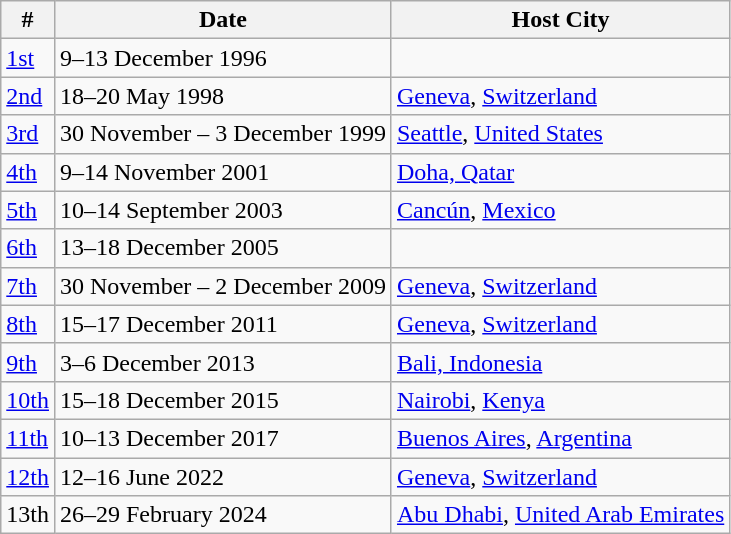<table class="wikitable">
<tr>
<th>#</th>
<th>Date</th>
<th>Host City</th>
</tr>
<tr>
<td><a href='#'>1st</a></td>
<td>9–13 December 1996</td>
<td></td>
</tr>
<tr>
<td><a href='#'>2nd</a></td>
<td>18–20 May 1998</td>
<td> <a href='#'>Geneva</a>, <a href='#'>Switzerland</a></td>
</tr>
<tr>
<td><a href='#'>3rd</a></td>
<td>30 November – 3 December 1999</td>
<td> <a href='#'>Seattle</a>, <a href='#'>United States</a></td>
</tr>
<tr>
<td><a href='#'>4th</a></td>
<td>9–14 November 2001</td>
<td> <a href='#'>Doha, Qatar</a></td>
</tr>
<tr>
<td><a href='#'>5th</a></td>
<td>10–14 September 2003</td>
<td> <a href='#'>Cancún</a>, <a href='#'>Mexico</a></td>
</tr>
<tr>
<td><a href='#'>6th</a></td>
<td>13–18 December 2005</td>
<td></td>
</tr>
<tr>
<td><a href='#'>7th</a></td>
<td>30 November – 2 December 2009</td>
<td> <a href='#'>Geneva</a>, <a href='#'>Switzerland</a></td>
</tr>
<tr>
<td><a href='#'>8th</a></td>
<td>15–17 December 2011</td>
<td> <a href='#'>Geneva</a>, <a href='#'>Switzerland</a></td>
</tr>
<tr>
<td><a href='#'>9th</a></td>
<td>3–6 December 2013</td>
<td> <a href='#'>Bali, Indonesia</a></td>
</tr>
<tr>
<td><a href='#'>10th</a></td>
<td>15–18 December 2015</td>
<td> <a href='#'>Nairobi</a>, <a href='#'>Kenya</a></td>
</tr>
<tr>
<td><a href='#'>11th</a></td>
<td>10–13 December 2017</td>
<td> <a href='#'>Buenos Aires</a>, <a href='#'>Argentina</a></td>
</tr>
<tr>
<td><a href='#'>12th</a></td>
<td>12–16 June 2022</td>
<td> <a href='#'>Geneva</a>, <a href='#'>Switzerland</a></td>
</tr>
<tr>
<td>13th</td>
<td>26–29 February 2024</td>
<td> <a href='#'>Abu Dhabi</a>, <a href='#'>United Arab Emirates</a></td>
</tr>
</table>
